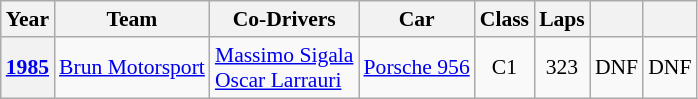<table class="wikitable" style="text-align:center; font-size:90%">
<tr>
<th>Year</th>
<th>Team</th>
<th>Co-Drivers</th>
<th>Car</th>
<th>Class</th>
<th>Laps</th>
<th></th>
<th></th>
</tr>
<tr>
<th><a href='#'>1985</a></th>
<td align="left" nowrap> <a href='#'>Brun Motorsport</a></td>
<td align="left" nowrap> <a href='#'>Massimo Sigala</a><br> <a href='#'>Oscar Larrauri</a></td>
<td align="left" nowrap><a href='#'>Porsche 956</a></td>
<td>C1</td>
<td>323</td>
<td>DNF</td>
<td>DNF</td>
</tr>
</table>
